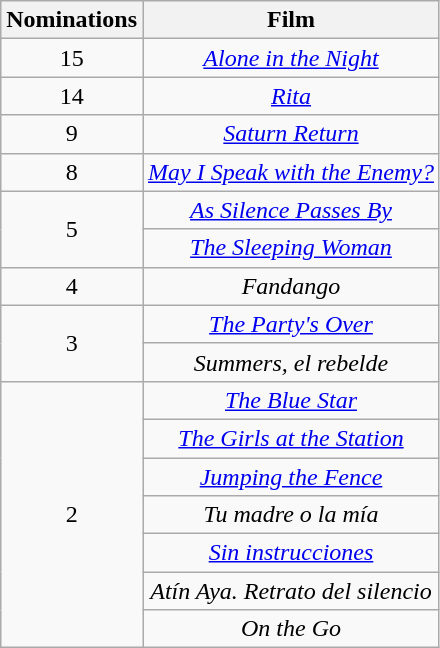<table class="wikitable plainrowheaders" style="text-align:center;">
<tr>
<th scope="col" style="width:55px;">Nominations</th>
<th scope="col" style="text-align:center;">Film</th>
</tr>
<tr>
<td rowspan = "1" scope=row style="text-align:center">15</td>
<td><em><a href='#'>Alone in the Night</a></em></td>
</tr>
<tr>
<td rowspan = "1" scope=row style="text-align:center;">14</td>
<td><em><a href='#'>Rita</a></em></td>
</tr>
<tr>
<td rowspan = "1" scope=row style="text-align:center;">9</td>
<td><em><a href='#'>Saturn Return</a></em></td>
</tr>
<tr>
<td rowspan = "1" scope=row style="text-align:center;">8</td>
<td><em><a href='#'>May I Speak with the Enemy?</a></em></td>
</tr>
<tr>
<td rowspan = "2" scope=row style="text-align:center;">5</td>
<td><em><a href='#'>As Silence Passes By</a></em></td>
</tr>
<tr>
<td><em><a href='#'>The Sleeping Woman</a></em></td>
</tr>
<tr>
<td rowspan = "1" scope=row style="text-align:center;">4</td>
<td><em>Fandango</em></td>
</tr>
<tr>
<td rowspan = "2" scope=row style="text-align:center;">3</td>
<td><em><a href='#'>The Party's Over</a></em></td>
</tr>
<tr>
<td><em>Summers, el rebelde</em></td>
</tr>
<tr>
<td rowspan = "7" scope=row style="text-align:center;">2</td>
<td><em><a href='#'>The Blue Star</a></em></td>
</tr>
<tr>
<td><em><a href='#'>The Girls at the Station</a></em></td>
</tr>
<tr>
<td><em><a href='#'>Jumping the Fence</a></em></td>
</tr>
<tr>
<td><em>Tu madre o la mía</em></td>
</tr>
<tr>
<td><em><a href='#'>Sin instrucciones</a></em></td>
</tr>
<tr>
<td><em>Atín Aya. Retrato del silencio</em></td>
</tr>
<tr>
<td><em>On the Go</em></td>
</tr>
</table>
